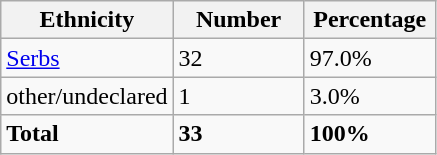<table class="wikitable">
<tr>
<th width="100px">Ethnicity</th>
<th width="80px">Number</th>
<th width="80px">Percentage</th>
</tr>
<tr>
<td><a href='#'>Serbs</a></td>
<td>32</td>
<td>97.0%</td>
</tr>
<tr>
<td>other/undeclared</td>
<td>1</td>
<td>3.0%</td>
</tr>
<tr>
<td><strong>Total</strong></td>
<td><strong>33</strong></td>
<td><strong>100%</strong></td>
</tr>
</table>
